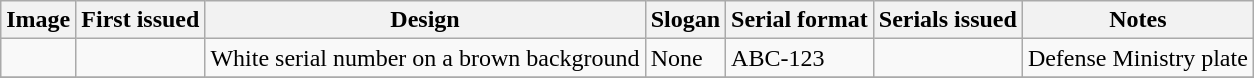<table class="wikitable">
<tr>
<th>Image</th>
<th>First issued</th>
<th>Design</th>
<th>Slogan</th>
<th>Serial format</th>
<th>Serials issued</th>
<th>Notes</th>
</tr>
<tr>
<td></td>
<td></td>
<td>White serial number on a brown background</td>
<td>None</td>
<td>ABC-123</td>
<td></td>
<td>Defense Ministry plate</td>
</tr>
<tr>
</tr>
</table>
